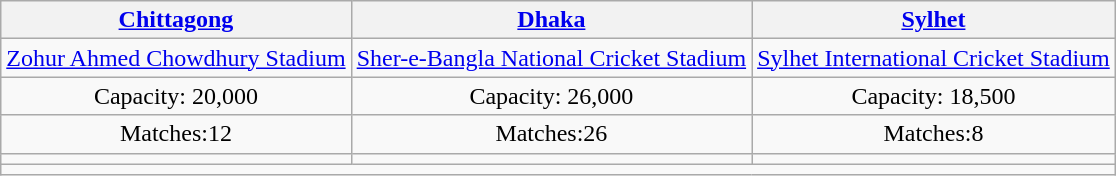<table class="wikitable" style="text-align:center">
<tr>
<th><a href='#'>Chittagong</a></th>
<th><a href='#'>Dhaka</a></th>
<th><a href='#'>Sylhet</a></th>
</tr>
<tr>
<td><a href='#'>Zohur Ahmed Chowdhury Stadium</a></td>
<td><a href='#'>Sher-e-Bangla National Cricket Stadium</a></td>
<td><a href='#'>Sylhet International Cricket Stadium</a></td>
</tr>
<tr>
<td>Capacity: 20,000</td>
<td>Capacity: 26,000</td>
<td>Capacity: 18,500</td>
</tr>
<tr>
<td>Matches:12</td>
<td>Matches:26</td>
<td>Matches:8</td>
</tr>
<tr>
<td></td>
<td></td>
<td></td>
</tr>
<tr>
<td colspan="3"></td>
</tr>
</table>
